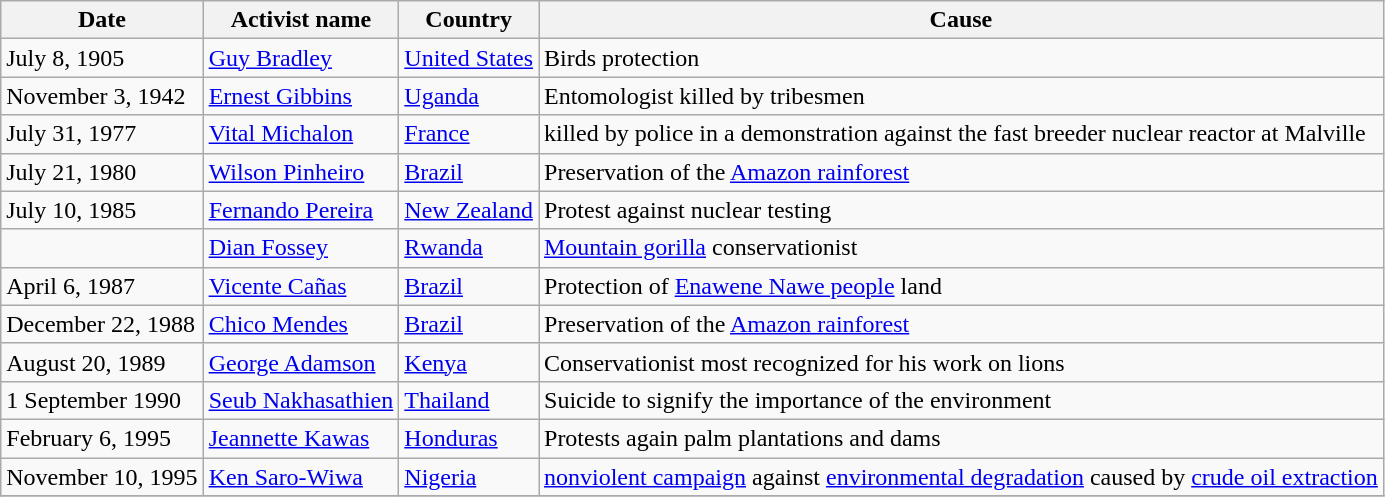<table class="wikitable">
<tr>
<th>Date</th>
<th>Activist name</th>
<th>Country</th>
<th>Cause</th>
</tr>
<tr>
<td>July 8, 1905</td>
<td><a href='#'>Guy Bradley</a></td>
<td><a href='#'>United States</a></td>
<td>Birds protection</td>
</tr>
<tr>
<td>November 3, 1942</td>
<td><a href='#'>Ernest Gibbins</a></td>
<td><a href='#'>Uganda</a></td>
<td>Entomologist killed by tribesmen</td>
</tr>
<tr>
<td>July 31, 1977</td>
<td><a href='#'>Vital Michalon</a></td>
<td><a href='#'>France</a></td>
<td>killed by police in a demonstration against the fast breeder nuclear reactor at Malville</td>
</tr>
<tr>
<td>July 21, 1980</td>
<td><a href='#'>Wilson Pinheiro</a></td>
<td><a href='#'>Brazil</a></td>
<td>Preservation of the <a href='#'>Amazon rainforest</a></td>
</tr>
<tr>
<td>July 10, 1985</td>
<td><a href='#'>Fernando Pereira</a></td>
<td><a href='#'>New Zealand</a></td>
<td>Protest against nuclear testing</td>
</tr>
<tr>
<td></td>
<td><a href='#'>Dian Fossey</a></td>
<td><a href='#'>Rwanda</a></td>
<td><a href='#'>Mountain gorilla</a> conservationist</td>
</tr>
<tr>
<td>April 6, 1987</td>
<td><a href='#'>Vicente Cañas</a></td>
<td><a href='#'>Brazil</a></td>
<td>Protection of <a href='#'>Enawene Nawe people</a> land</td>
</tr>
<tr>
<td>December 22, 1988</td>
<td><a href='#'>Chico Mendes</a></td>
<td><a href='#'>Brazil</a></td>
<td>Preservation of the <a href='#'>Amazon rainforest</a></td>
</tr>
<tr>
<td>August 20, 1989</td>
<td><a href='#'>George Adamson</a></td>
<td><a href='#'>Kenya</a></td>
<td>Conservationist most recognized for his work on lions</td>
</tr>
<tr>
<td>1 September 1990</td>
<td><a href='#'>Seub Nakhasathien</a></td>
<td><a href='#'>Thailand</a></td>
<td>Suicide to signify the importance of the environment</td>
</tr>
<tr>
<td>February 6, 1995</td>
<td><a href='#'>Jeannette Kawas</a></td>
<td><a href='#'>Honduras</a></td>
<td>Protests again palm plantations and dams</td>
</tr>
<tr>
<td>November 10, 1995</td>
<td><a href='#'>Ken Saro-Wiwa</a></td>
<td><a href='#'>Nigeria</a></td>
<td><a href='#'>nonviolent campaign</a> against <a href='#'>environmental degradation</a> caused by <a href='#'>crude oil extraction</a></td>
</tr>
<tr>
</tr>
</table>
